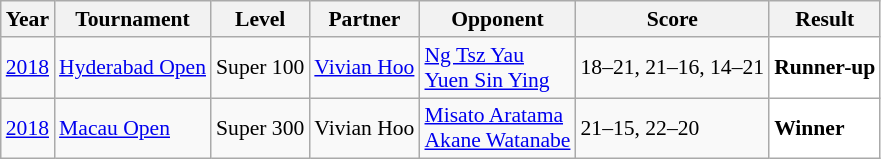<table class="sortable wikitable" style="font-size: 90%;">
<tr>
<th>Year</th>
<th>Tournament</th>
<th>Level</th>
<th>Partner</th>
<th>Opponent</th>
<th>Score</th>
<th>Result</th>
</tr>
<tr>
<td align="center"><a href='#'>2018</a></td>
<td align="left"><a href='#'>Hyderabad Open</a></td>
<td align="left">Super 100</td>
<td align="left"> <a href='#'>Vivian Hoo</a></td>
<td align="left"> <a href='#'>Ng Tsz Yau</a><br> <a href='#'>Yuen Sin Ying</a></td>
<td align="left">18–21, 21–16, 14–21</td>
<td style="text-align:left; background:white"> <strong>Runner-up</strong></td>
</tr>
<tr>
<td align="center"><a href='#'>2018</a></td>
<td align="left"><a href='#'>Macau Open</a></td>
<td align="left">Super 300</td>
<td align="left"> Vivian Hoo</td>
<td align="left"> <a href='#'>Misato Aratama</a><br> <a href='#'>Akane Watanabe</a></td>
<td align="left">21–15, 22–20</td>
<td style="text-align:left; background:white"> <strong>Winner</strong></td>
</tr>
</table>
